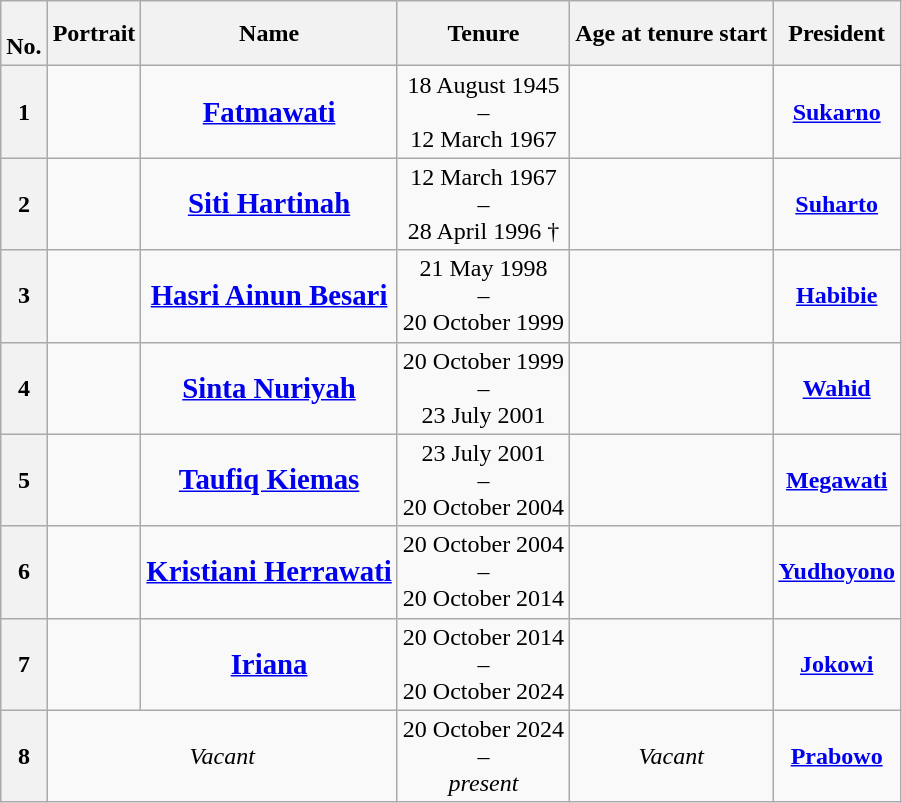<table class="wikitable sortable" style="text-align:center">
<tr>
<th><abbr><br>No.</abbr></th>
<th>Portrait</th>
<th>Name</th>
<th>Tenure</th>
<th>Age at tenure start</th>
<th>President</th>
</tr>
<tr>
<th>1</th>
<td></td>
<td><big><strong><a href='#'>Fatmawati</a></strong></big><br></td>
<td>18 August 1945<br>–<br>12 March 1967</td>
<td></td>
<td><strong><a href='#'>Sukarno</a></strong><br></td>
</tr>
<tr>
<th>2</th>
<td></td>
<td><big><strong><a href='#'>Siti Hartinah</a></strong></big><br></td>
<td>12 March 1967<br>–<br>28 April 1996 †</td>
<td></td>
<td><strong><a href='#'>Suharto</a></strong><br></td>
</tr>
<tr>
<th>3</th>
<td></td>
<td><big><strong><a href='#'>Hasri Ainun Besari</a></strong></big><br></td>
<td>21 May 1998<br>–<br>20 October 1999</td>
<td></td>
<td><strong><a href='#'>Habibie</a></strong><br></td>
</tr>
<tr>
<th>4</th>
<td></td>
<td><big><strong><a href='#'>Sinta Nuriyah</a></strong></big><br></td>
<td>20 October 1999<br>–<br>23 July 2001</td>
<td></td>
<td><strong><a href='#'>Wahid</a></strong><br></td>
</tr>
<tr>
<th>5</th>
<td></td>
<td><big><strong><a href='#'>Taufiq Kiemas</a></strong></big><br></td>
<td>23 July 2001 <br>–<br> 20 October 2004</td>
<td></td>
<td><strong><a href='#'>Megawati</a></strong><br></td>
</tr>
<tr>
<th>6</th>
<td></td>
<td><big><strong><a href='#'>Kristiani Herrawati</a></strong></big><br></td>
<td>20 October 2004 <br>–<br> 20 October 2014</td>
<td></td>
<td><strong><a href='#'>Yudhoyono</a></strong><br></td>
</tr>
<tr>
<th>7</th>
<td></td>
<td><big><strong><a href='#'>Iriana</a></strong></big><br></td>
<td>20 October 2014 <br>–<br> 20 October 2024</td>
<td></td>
<td><strong><a href='#'>Jokowi</a></strong><br></td>
</tr>
<tr>
<th>8</th>
<td colspan="2"><em>Vacant</em></td>
<td>20 October 2024 <br>–<br><em>present</em></td>
<td><em>Vacant</em></td>
<td><strong><a href='#'>Prabowo</a></strong><br></td>
</tr>
</table>
